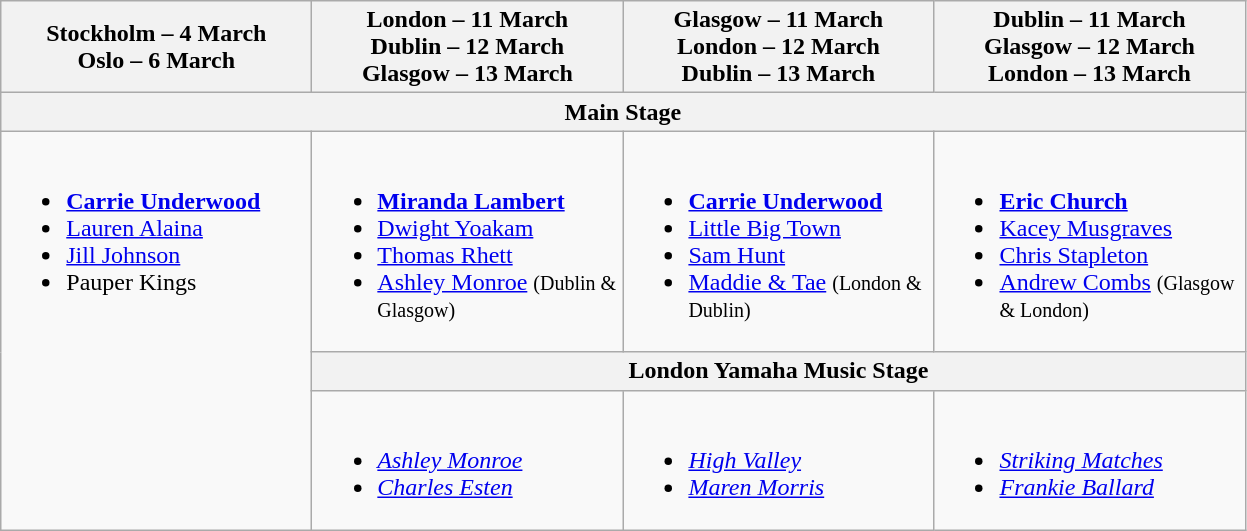<table class="wikitable">
<tr>
<th scope="col" style="width: 200px;">Stockholm – 4 March<br>Oslo – 6 March</th>
<th scope="col" style="width: 200px;">London – 11 March<br>Dublin – 12 March<br>Glasgow – 13 March</th>
<th scope="col" style="width: 200px;">Glasgow – 11 March<br>London – 12 March<br>Dublin – 13 March</th>
<th scope="col" style="width: 200px;">Dublin – 11 March<br>Glasgow – 12 March<br>London – 13 March</th>
</tr>
<tr>
<th colspan="4">Main Stage</th>
</tr>
<tr style="vertical-align: top;">
<td rowspan="3"><br><ul><li><strong><a href='#'>Carrie Underwood</a></strong></li><li><a href='#'>Lauren Alaina</a></li><li><a href='#'>Jill Johnson</a></li><li>Pauper Kings</li></ul></td>
<td><br><ul><li><strong><a href='#'>Miranda Lambert</a></strong></li><li><a href='#'>Dwight Yoakam</a></li><li><a href='#'>Thomas Rhett</a></li><li><a href='#'>Ashley Monroe</a> <small>(Dublin & Glasgow)</small></li></ul></td>
<td><br><ul><li><strong><a href='#'>Carrie Underwood</a></strong></li><li><a href='#'>Little Big Town</a></li><li><a href='#'>Sam Hunt</a></li><li><a href='#'>Maddie & Tae</a> <small>(London & Dublin)</small></li></ul></td>
<td><br><ul><li><strong><a href='#'>Eric Church</a></strong></li><li><a href='#'>Kacey Musgraves</a></li><li><a href='#'>Chris Stapleton</a></li><li><a href='#'>Andrew Combs</a> <small>(Glasgow & London)</small></li></ul></td>
</tr>
<tr>
<th colspan="3">London Yamaha Music Stage</th>
</tr>
<tr style="vertical-align: top;">
<td><br><ul><li><em><a href='#'>Ashley Monroe</a></em></li><li><em><a href='#'>Charles Esten</a></em></li></ul></td>
<td><br><ul><li><em><a href='#'>High Valley</a></em></li><li><em><a href='#'>Maren Morris</a></em></li></ul></td>
<td><br><ul><li><em><a href='#'>Striking Matches</a></em></li><li><em><a href='#'>Frankie Ballard</a></em></li></ul></td>
</tr>
</table>
